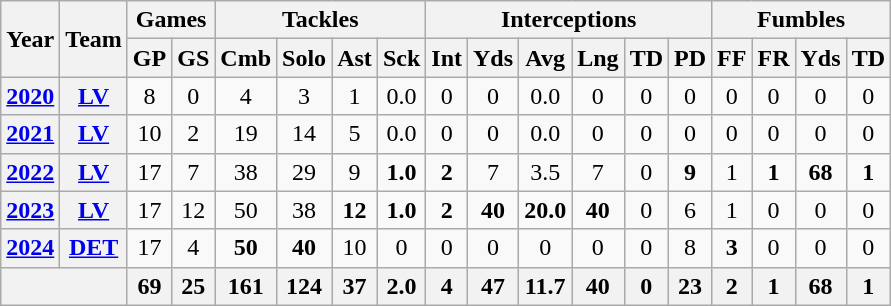<table class="wikitable" style="text-align: center;">
<tr>
<th rowspan="2">Year</th>
<th rowspan="2">Team</th>
<th colspan="2">Games</th>
<th colspan="4">Tackles</th>
<th colspan="6">Interceptions</th>
<th colspan="4">Fumbles</th>
</tr>
<tr>
<th>GP</th>
<th>GS</th>
<th>Cmb</th>
<th>Solo</th>
<th>Ast</th>
<th>Sck</th>
<th>Int</th>
<th>Yds</th>
<th>Avg</th>
<th>Lng</th>
<th>TD</th>
<th>PD</th>
<th>FF</th>
<th>FR</th>
<th>Yds</th>
<th>TD</th>
</tr>
<tr>
<th><a href='#'>2020</a></th>
<th><a href='#'>LV</a></th>
<td>8</td>
<td>0</td>
<td>4</td>
<td>3</td>
<td>1</td>
<td>0.0</td>
<td>0</td>
<td>0</td>
<td>0.0</td>
<td>0</td>
<td>0</td>
<td>0</td>
<td>0</td>
<td>0</td>
<td>0</td>
<td>0</td>
</tr>
<tr>
<th><a href='#'>2021</a></th>
<th><a href='#'>LV</a></th>
<td>10</td>
<td>2</td>
<td>19</td>
<td>14</td>
<td>5</td>
<td>0.0</td>
<td>0</td>
<td>0</td>
<td>0.0</td>
<td>0</td>
<td>0</td>
<td>0</td>
<td>0</td>
<td>0</td>
<td>0</td>
<td>0</td>
</tr>
<tr>
<th><a href='#'>2022</a></th>
<th><a href='#'>LV</a></th>
<td>17</td>
<td>7</td>
<td>38</td>
<td>29</td>
<td>9</td>
<td><strong>1.0</strong></td>
<td><strong>2</strong></td>
<td>7</td>
<td>3.5</td>
<td>7</td>
<td>0</td>
<td><strong>9</strong></td>
<td>1</td>
<td><strong>1</strong></td>
<td><strong>68</strong></td>
<td><strong>1</strong></td>
</tr>
<tr>
<th><a href='#'>2023</a></th>
<th><a href='#'>LV</a></th>
<td>17</td>
<td>12</td>
<td>50</td>
<td>38</td>
<td><strong>12</strong></td>
<td><strong>1.0</strong></td>
<td><strong>2</strong></td>
<td><strong>40</strong></td>
<td><strong>20.0</strong></td>
<td><strong>40</strong></td>
<td>0</td>
<td>6</td>
<td>1</td>
<td>0</td>
<td>0</td>
<td>0</td>
</tr>
<tr>
<th><a href='#'>2024</a></th>
<th><a href='#'>DET</a></th>
<td>17</td>
<td>4</td>
<td><strong>50</strong></td>
<td><strong>40</strong></td>
<td>10</td>
<td>0</td>
<td>0</td>
<td>0</td>
<td>0</td>
<td>0</td>
<td>0</td>
<td>8</td>
<td><strong>3</strong></td>
<td>0</td>
<td>0</td>
<td>0</td>
</tr>
<tr>
<th colspan="2"></th>
<th>69</th>
<th>25</th>
<th>161</th>
<th>124</th>
<th>37</th>
<th>2.0</th>
<th>4</th>
<th>47</th>
<th>11.7</th>
<th>40</th>
<th>0</th>
<th>23</th>
<th>2</th>
<th>1</th>
<th>68</th>
<th>1</th>
</tr>
</table>
